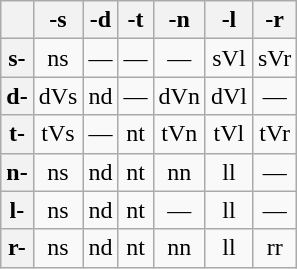<table class="wikitable" style=text-align:center>
<tr>
<th></th>
<th>-s</th>
<th>-d</th>
<th>-t</th>
<th>-n</th>
<th>-l</th>
<th>-r</th>
</tr>
<tr>
<th>s-</th>
<td>ns</td>
<td>—</td>
<td>—</td>
<td>—</td>
<td>sVl</td>
<td>sVr</td>
</tr>
<tr>
<th>d-</th>
<td>dVs</td>
<td>nd</td>
<td>—</td>
<td>dVn</td>
<td>dVl</td>
<td>—</td>
</tr>
<tr>
<th>t-</th>
<td>tVs</td>
<td>—</td>
<td>nt</td>
<td>tVn</td>
<td>tVl</td>
<td>tVr</td>
</tr>
<tr>
<th>n-</th>
<td>ns</td>
<td>nd</td>
<td>nt</td>
<td>nn</td>
<td>ll</td>
<td>—</td>
</tr>
<tr>
<th>l-</th>
<td>ns</td>
<td>nd</td>
<td>nt</td>
<td>—</td>
<td>ll</td>
<td>—</td>
</tr>
<tr>
<th>r-</th>
<td>ns</td>
<td>nd</td>
<td>nt</td>
<td>nn</td>
<td>ll</td>
<td>rr</td>
</tr>
</table>
